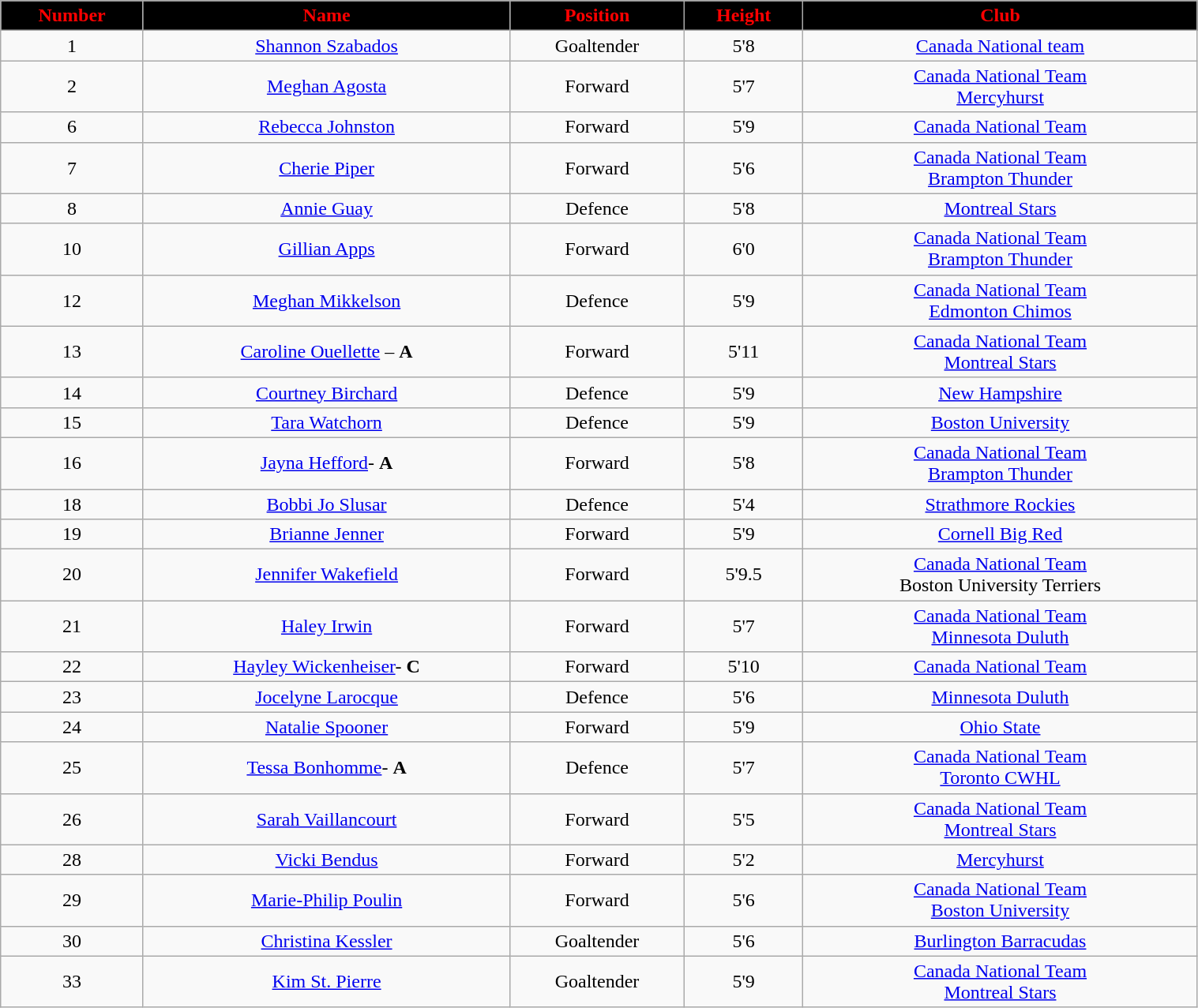<table class="wikitable" style="width:80%;">
<tr style="text-align:center; background:black; color:red;">
<td><strong>Number</strong></td>
<td><strong>Name</strong></td>
<td><strong>Position</strong></td>
<td><strong>Height</strong></td>
<td><strong>Club</strong></td>
</tr>
<tr style="text-align:center;" bgcolor="">
<td>1</td>
<td><a href='#'>Shannon Szabados</a></td>
<td>Goaltender</td>
<td>5'8</td>
<td><a href='#'>Canada National team</a></td>
</tr>
<tr style="text-align:center;" bgcolor="">
<td>2</td>
<td><a href='#'>Meghan Agosta</a></td>
<td>Forward</td>
<td>5'7</td>
<td><a href='#'>Canada National Team</a><br><a href='#'>Mercyhurst</a></td>
</tr>
<tr style="text-align:center;" bgcolor="">
<td>6</td>
<td><a href='#'>Rebecca Johnston</a></td>
<td>Forward</td>
<td>5'9</td>
<td><a href='#'>Canada National Team</a></td>
</tr>
<tr style="text-align:center;" bgcolor="">
<td>7</td>
<td><a href='#'>Cherie Piper</a></td>
<td>Forward</td>
<td>5'6</td>
<td><a href='#'>Canada National Team</a><br><a href='#'>Brampton Thunder</a></td>
</tr>
<tr style="text-align:center;" bgcolor="">
<td>8</td>
<td><a href='#'>Annie Guay</a></td>
<td>Defence</td>
<td>5'8</td>
<td><a href='#'>Montreal Stars</a></td>
</tr>
<tr style="text-align:center;" bgcolor="">
<td>10</td>
<td><a href='#'>Gillian Apps</a></td>
<td>Forward</td>
<td>6'0</td>
<td><a href='#'>Canada National Team</a><br><a href='#'>Brampton Thunder</a></td>
</tr>
<tr style="text-align:center;" bgcolor="">
<td>12</td>
<td><a href='#'>Meghan Mikkelson</a></td>
<td>Defence</td>
<td>5'9</td>
<td><a href='#'>Canada National Team</a><br><a href='#'>Edmonton Chimos</a></td>
</tr>
<tr style="text-align:center;" bgcolor="">
<td>13</td>
<td><a href='#'>Caroline Ouellette</a> – <strong>A</strong></td>
<td>Forward</td>
<td>5'11</td>
<td><a href='#'>Canada National Team</a><br><a href='#'>Montreal Stars</a></td>
</tr>
<tr style="text-align:center;" bgcolor="">
<td>14</td>
<td><a href='#'>Courtney Birchard</a></td>
<td>Defence</td>
<td>5'9</td>
<td><a href='#'>New Hampshire</a></td>
</tr>
<tr style="text-align:center;" bgcolor="">
<td>15</td>
<td><a href='#'>Tara Watchorn</a></td>
<td>Defence</td>
<td>5'9</td>
<td><a href='#'>Boston University</a></td>
</tr>
<tr style="text-align:center;" bgcolor="">
<td>16</td>
<td><a href='#'>Jayna Hefford</a>- <strong>A</strong></td>
<td>Forward</td>
<td>5'8</td>
<td><a href='#'>Canada National Team</a><br><a href='#'>Brampton Thunder</a></td>
</tr>
<tr style="text-align:center;" bgcolor="">
<td>18</td>
<td><a href='#'>Bobbi Jo Slusar</a></td>
<td>Defence</td>
<td>5'4</td>
<td><a href='#'>Strathmore Rockies</a></td>
</tr>
<tr style="text-align:center;" bgcolor="">
<td>19</td>
<td><a href='#'>Brianne Jenner</a></td>
<td>Forward</td>
<td>5'9</td>
<td><a href='#'>Cornell Big Red</a></td>
</tr>
<tr style="text-align:center;" bgcolor="">
<td>20</td>
<td><a href='#'>Jennifer Wakefield</a></td>
<td>Forward</td>
<td>5'9.5</td>
<td><a href='#'>Canada National Team</a><br>Boston University Terriers</td>
</tr>
<tr style="text-align:center;" bgcolor="">
<td>21</td>
<td><a href='#'>Haley Irwin</a></td>
<td>Forward</td>
<td>5'7</td>
<td><a href='#'>Canada National Team</a><br><a href='#'>Minnesota Duluth</a></td>
</tr>
<tr style="text-align:center;" bgcolor="">
<td>22</td>
<td><a href='#'>Hayley Wickenheiser</a>- <strong>C</strong></td>
<td>Forward</td>
<td>5'10</td>
<td><a href='#'>Canada National Team</a></td>
</tr>
<tr style="text-align:center;" bgcolor="">
<td>23</td>
<td><a href='#'>Jocelyne Larocque</a></td>
<td>Defence</td>
<td>5'6</td>
<td><a href='#'>Minnesota Duluth</a></td>
</tr>
<tr style="text-align:center;" bgcolor="">
<td>24</td>
<td><a href='#'>Natalie Spooner</a></td>
<td>Forward</td>
<td>5'9</td>
<td><a href='#'>Ohio State</a></td>
</tr>
<tr style="text-align:center;" bgcolor="">
<td>25</td>
<td><a href='#'>Tessa Bonhomme</a>- <strong>A</strong></td>
<td>Defence</td>
<td>5'7</td>
<td><a href='#'>Canada National Team</a><br><a href='#'>Toronto CWHL</a></td>
</tr>
<tr style="text-align:center;" bgcolor="">
<td>26</td>
<td><a href='#'>Sarah Vaillancourt</a></td>
<td>Forward</td>
<td>5'5</td>
<td><a href='#'>Canada National Team</a><br><a href='#'>Montreal Stars</a></td>
</tr>
<tr style="text-align:center;" bgcolor="">
<td>28</td>
<td><a href='#'>Vicki Bendus</a></td>
<td>Forward</td>
<td>5'2</td>
<td><a href='#'>Mercyhurst</a></td>
</tr>
<tr style="text-align:center;" bgcolor="">
<td>29</td>
<td><a href='#'>Marie-Philip Poulin</a></td>
<td>Forward</td>
<td>5'6</td>
<td><a href='#'>Canada National Team</a><br><a href='#'>Boston University</a></td>
</tr>
<tr style="text-align:center;" bgcolor="">
<td>30</td>
<td><a href='#'>Christina Kessler</a></td>
<td>Goaltender</td>
<td>5'6</td>
<td><a href='#'>Burlington Barracudas</a></td>
</tr>
<tr style="text-align:center;" bgcolor="">
<td>33</td>
<td><a href='#'>Kim St. Pierre</a></td>
<td>Goaltender</td>
<td>5'9</td>
<td><a href='#'>Canada National Team</a><br><a href='#'>Montreal Stars</a></td>
</tr>
</table>
